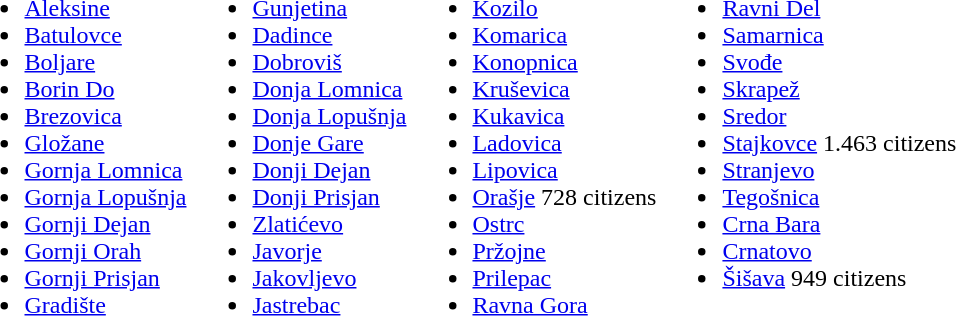<table>
<tr valign=top>
<td><br><ul><li><a href='#'>Aleksine</a></li><li><a href='#'>Batulovce</a></li><li><a href='#'>Boljare</a></li><li><a href='#'>Borin Do</a></li><li><a href='#'>Brezovica</a></li><li><a href='#'>Gložane</a></li><li><a href='#'>Gornja Lomnica</a></li><li><a href='#'>Gornja Lopušnja</a></li><li><a href='#'>Gornji Dejan</a></li><li><a href='#'>Gornji Orah</a></li><li><a href='#'>Gornji Prisjan</a></li><li><a href='#'>Gradište</a></li></ul></td>
<td><br><ul><li><a href='#'>Gunjetina</a></li><li><a href='#'>Dadince</a></li><li><a href='#'>Dobroviš</a></li><li><a href='#'>Donja Lomnica</a></li><li><a href='#'>Donja Lopušnja</a></li><li><a href='#'>Donje Gare</a></li><li><a href='#'>Donji Dejan</a></li><li><a href='#'>Donji Prisjan</a></li><li><a href='#'>Zlatićevo</a></li><li><a href='#'>Javorje</a></li><li><a href='#'>Jakovljevo</a></li><li><a href='#'>Jastrebac</a></li></ul></td>
<td><br><ul><li><a href='#'>Kozilo</a></li><li><a href='#'>Komarica</a></li><li><a href='#'>Konopnica</a></li><li><a href='#'>Kruševica</a></li><li><a href='#'>Kukavica</a></li><li><a href='#'>Ladovica</a></li><li><a href='#'>Lipovica</a></li><li><a href='#'>Orašje</a> 728 citizens</li><li><a href='#'>Ostrc</a></li><li><a href='#'>Pržojne</a></li><li><a href='#'>Prilepac</a></li><li><a href='#'>Ravna Gora</a></li></ul></td>
<td><br><ul><li><a href='#'>Ravni Del</a></li><li><a href='#'>Samarnica</a></li><li><a href='#'>Svođe</a></li><li><a href='#'>Skrapež</a></li><li><a href='#'>Sredor</a></li><li><a href='#'>Stajkovce</a> 1.463 citizens</li><li><a href='#'>Stranjevo</a></li><li><a href='#'>Tegošnica</a></li><li><a href='#'>Crna Bara</a></li><li><a href='#'>Crnatovo</a></li><li><a href='#'>Šišava</a> 949 citizens</li></ul></td>
</tr>
</table>
